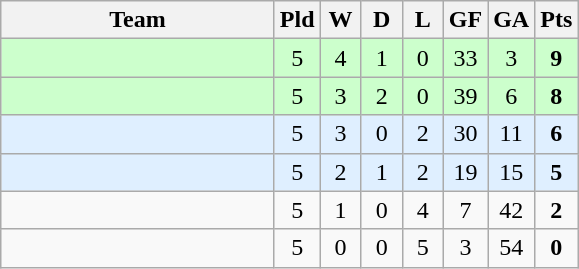<table class=wikitable style="text-align:center">
<tr>
<th width=175>Team</th>
<th width=20>Pld</th>
<th width=20>W</th>
<th width=20>D</th>
<th width=20>L</th>
<th width=20>GF</th>
<th width=20>GA</th>
<th width=20>Pts</th>
</tr>
<tr style="background:#cfc; text-align:center;">
<td align=left></td>
<td>5</td>
<td>4</td>
<td>1</td>
<td>0</td>
<td>33</td>
<td>3</td>
<td><strong>9</strong></td>
</tr>
<tr style="background:#cfc; text-align:center;">
<td align=left></td>
<td>5</td>
<td>3</td>
<td>2</td>
<td>0</td>
<td>39</td>
<td>6</td>
<td><strong>8</strong></td>
</tr>
<tr style="background:#dfefff; text-align:center;">
<td align=left></td>
<td>5</td>
<td>3</td>
<td>0</td>
<td>2</td>
<td>30</td>
<td>11</td>
<td><strong>6</strong></td>
</tr>
<tr style="background:#dfefff; text-align:center;">
<td align=left></td>
<td>5</td>
<td>2</td>
<td>1</td>
<td>2</td>
<td>19</td>
<td>15</td>
<td><strong>5</strong></td>
</tr>
<tr>
<td align=left></td>
<td>5</td>
<td>1</td>
<td>0</td>
<td>4</td>
<td>7</td>
<td>42</td>
<td><strong>2</strong></td>
</tr>
<tr>
<td align=left></td>
<td>5</td>
<td>0</td>
<td>0</td>
<td>5</td>
<td>3</td>
<td>54</td>
<td><strong>0</strong></td>
</tr>
</table>
